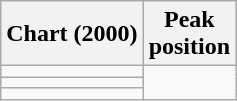<table class=wikitable>
<tr>
<th>Chart (2000)</th>
<th>Peak<br>position</th>
</tr>
<tr>
<td></td>
</tr>
<tr>
<td></td>
</tr>
<tr>
<td></td>
</tr>
</table>
